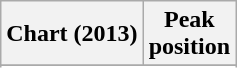<table class="wikitable plainrowheaders">
<tr>
<th scope="col">Chart (2013)</th>
<th scope="col">Peak<br>position</th>
</tr>
<tr>
</tr>
<tr>
</tr>
<tr>
</tr>
</table>
